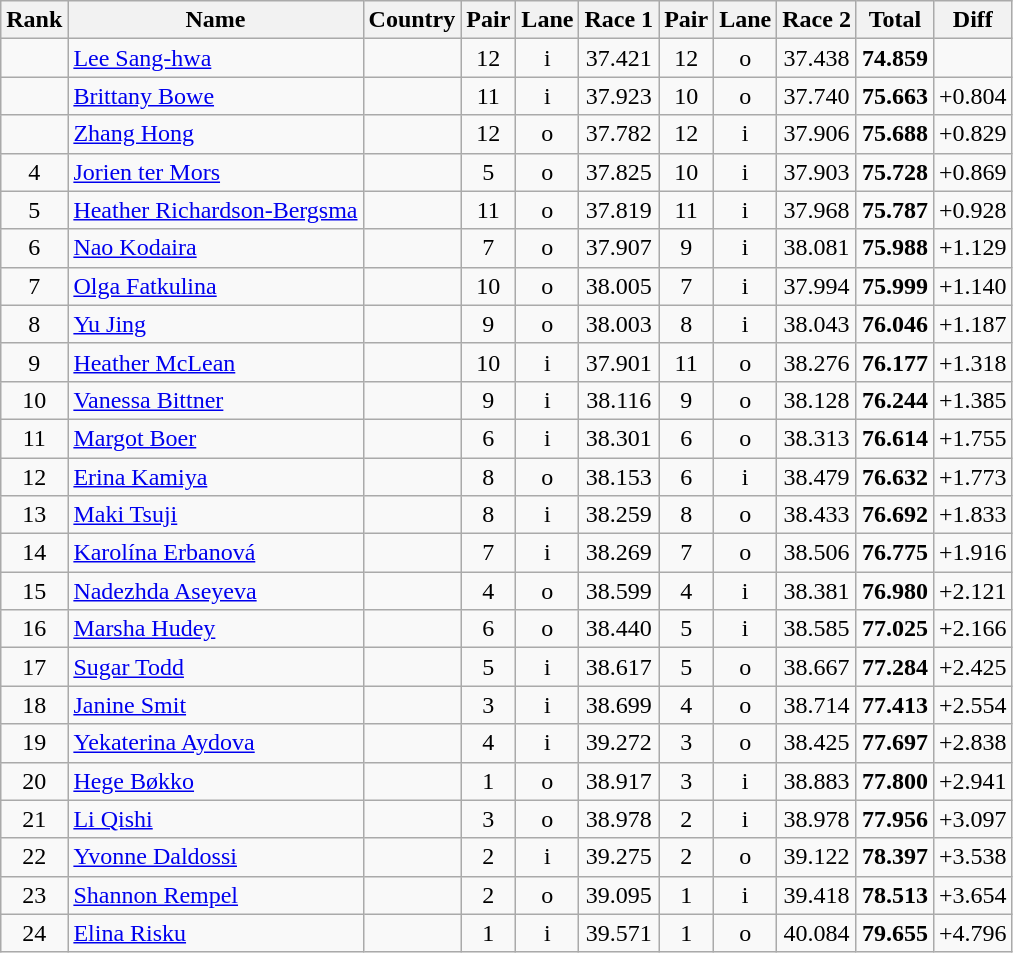<table class="wikitable sortable" style="text-align:center">
<tr>
<th>Rank</th>
<th>Name</th>
<th>Country</th>
<th>Pair</th>
<th>Lane</th>
<th>Race 1</th>
<th>Pair</th>
<th>Lane</th>
<th>Race 2</th>
<th>Total</th>
<th>Diff</th>
</tr>
<tr>
<td></td>
<td align=left><a href='#'>Lee Sang-hwa</a></td>
<td align=left></td>
<td>12</td>
<td>i</td>
<td>37.421</td>
<td>12</td>
<td>o</td>
<td>37.438</td>
<td><strong>74.859</strong></td>
<td></td>
</tr>
<tr>
<td></td>
<td align=left><a href='#'>Brittany Bowe</a></td>
<td align=left></td>
<td>11</td>
<td>i</td>
<td>37.923</td>
<td>10</td>
<td>o</td>
<td>37.740</td>
<td><strong>75.663</strong></td>
<td>+0.804</td>
</tr>
<tr>
<td></td>
<td align=left><a href='#'>Zhang Hong</a></td>
<td align=left></td>
<td>12</td>
<td>o</td>
<td>37.782</td>
<td>12</td>
<td>i</td>
<td>37.906</td>
<td><strong>75.688</strong></td>
<td>+0.829</td>
</tr>
<tr>
<td>4</td>
<td align=left><a href='#'>Jorien ter Mors</a></td>
<td align=left></td>
<td>5</td>
<td>o</td>
<td>37.825</td>
<td>10</td>
<td>i</td>
<td>37.903</td>
<td><strong>75.728</strong></td>
<td>+0.869</td>
</tr>
<tr>
<td>5</td>
<td align=left><a href='#'>Heather Richardson-Bergsma</a></td>
<td align=left></td>
<td>11</td>
<td>o</td>
<td>37.819</td>
<td>11</td>
<td>i</td>
<td>37.968</td>
<td><strong>75.787</strong></td>
<td>+0.928</td>
</tr>
<tr>
<td>6</td>
<td align=left><a href='#'>Nao Kodaira</a></td>
<td align=left></td>
<td>7</td>
<td>o</td>
<td>37.907</td>
<td>9</td>
<td>i</td>
<td>38.081</td>
<td><strong>75.988</strong></td>
<td>+1.129</td>
</tr>
<tr>
<td>7</td>
<td align=left><a href='#'>Olga Fatkulina</a></td>
<td align=left></td>
<td>10</td>
<td>o</td>
<td>38.005</td>
<td>7</td>
<td>i</td>
<td>37.994</td>
<td><strong>75.999</strong></td>
<td>+1.140</td>
</tr>
<tr>
<td>8</td>
<td align=left><a href='#'>Yu Jing</a></td>
<td align=left></td>
<td>9</td>
<td>o</td>
<td>38.003</td>
<td>8</td>
<td>i</td>
<td>38.043</td>
<td><strong>76.046</strong></td>
<td>+1.187</td>
</tr>
<tr>
<td>9</td>
<td align=left><a href='#'>Heather McLean</a></td>
<td align=left></td>
<td>10</td>
<td>i</td>
<td>37.901</td>
<td>11</td>
<td>o</td>
<td>38.276</td>
<td><strong>76.177</strong></td>
<td>+1.318</td>
</tr>
<tr>
<td>10</td>
<td align=left><a href='#'>Vanessa Bittner</a></td>
<td align=left></td>
<td>9</td>
<td>i</td>
<td>38.116</td>
<td>9</td>
<td>o</td>
<td>38.128</td>
<td><strong>76.244</strong></td>
<td>+1.385</td>
</tr>
<tr>
<td>11</td>
<td align=left><a href='#'>Margot Boer</a></td>
<td align=left></td>
<td>6</td>
<td>i</td>
<td>38.301</td>
<td>6</td>
<td>o</td>
<td>38.313</td>
<td><strong>76.614</strong></td>
<td>+1.755</td>
</tr>
<tr>
<td>12</td>
<td align=left><a href='#'>Erina Kamiya</a></td>
<td align=left></td>
<td>8</td>
<td>o</td>
<td>38.153</td>
<td>6</td>
<td>i</td>
<td>38.479</td>
<td><strong>76.632</strong></td>
<td>+1.773</td>
</tr>
<tr>
<td>13</td>
<td align=left><a href='#'>Maki Tsuji</a></td>
<td align=left></td>
<td>8</td>
<td>i</td>
<td>38.259</td>
<td>8</td>
<td>o</td>
<td>38.433</td>
<td><strong>76.692</strong></td>
<td>+1.833</td>
</tr>
<tr>
<td>14</td>
<td align=left><a href='#'>Karolína Erbanová</a></td>
<td align=left></td>
<td>7</td>
<td>i</td>
<td>38.269</td>
<td>7</td>
<td>o</td>
<td>38.506</td>
<td><strong>76.775</strong></td>
<td>+1.916</td>
</tr>
<tr>
<td>15</td>
<td align=left><a href='#'>Nadezhda Aseyeva</a></td>
<td align=left></td>
<td>4</td>
<td>o</td>
<td>38.599</td>
<td>4</td>
<td>i</td>
<td>38.381</td>
<td><strong>76.980</strong></td>
<td>+2.121</td>
</tr>
<tr>
<td>16</td>
<td align=left><a href='#'>Marsha Hudey</a></td>
<td align=left></td>
<td>6</td>
<td>o</td>
<td>38.440</td>
<td>5</td>
<td>i</td>
<td>38.585</td>
<td><strong>77.025</strong></td>
<td>+2.166</td>
</tr>
<tr>
<td>17</td>
<td align=left><a href='#'>Sugar Todd</a></td>
<td align=left></td>
<td>5</td>
<td>i</td>
<td>38.617</td>
<td>5</td>
<td>o</td>
<td>38.667</td>
<td><strong>77.284</strong></td>
<td>+2.425</td>
</tr>
<tr>
<td>18</td>
<td align=left><a href='#'>Janine Smit</a></td>
<td align=left></td>
<td>3</td>
<td>i</td>
<td>38.699</td>
<td>4</td>
<td>o</td>
<td>38.714</td>
<td><strong>77.413</strong></td>
<td>+2.554</td>
</tr>
<tr>
<td>19</td>
<td align=left><a href='#'>Yekaterina Aydova</a></td>
<td align=left></td>
<td>4</td>
<td>i</td>
<td>39.272</td>
<td>3</td>
<td>o</td>
<td>38.425</td>
<td><strong>77.697</strong></td>
<td>+2.838</td>
</tr>
<tr>
<td>20</td>
<td align=left><a href='#'>Hege Bøkko</a></td>
<td align=left></td>
<td>1</td>
<td>o</td>
<td>38.917</td>
<td>3</td>
<td>i</td>
<td>38.883</td>
<td><strong>77.800</strong></td>
<td>+2.941</td>
</tr>
<tr>
<td>21</td>
<td align=left><a href='#'>Li Qishi</a></td>
<td align=left></td>
<td>3</td>
<td>o</td>
<td>38.978</td>
<td>2</td>
<td>i</td>
<td>38.978</td>
<td><strong>77.956</strong></td>
<td>+3.097</td>
</tr>
<tr>
<td>22</td>
<td align=left><a href='#'>Yvonne Daldossi</a></td>
<td align=left></td>
<td>2</td>
<td>i</td>
<td>39.275</td>
<td>2</td>
<td>o</td>
<td>39.122</td>
<td><strong>78.397</strong></td>
<td>+3.538</td>
</tr>
<tr>
<td>23</td>
<td align=left><a href='#'>Shannon Rempel</a></td>
<td align=left></td>
<td>2</td>
<td>o</td>
<td>39.095</td>
<td>1</td>
<td>i</td>
<td>39.418</td>
<td><strong>78.513</strong></td>
<td>+3.654</td>
</tr>
<tr>
<td>24</td>
<td align=left><a href='#'>Elina Risku</a></td>
<td align=left></td>
<td>1</td>
<td>i</td>
<td>39.571</td>
<td>1</td>
<td>o</td>
<td>40.084</td>
<td><strong>79.655</strong></td>
<td>+4.796</td>
</tr>
</table>
